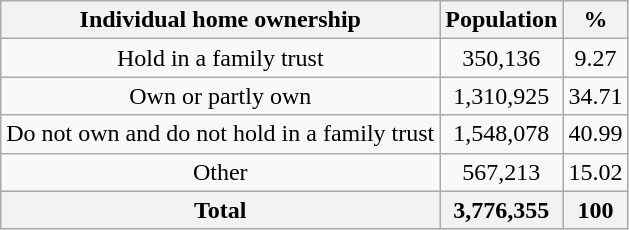<table class=wikitable style="text-align: center;">
<tr>
<th>Individual home ownership</th>
<th>Population</th>
<th>%</th>
</tr>
<tr>
<td>Hold in a family trust</td>
<td>350,136</td>
<td>9.27</td>
</tr>
<tr>
<td>Own or partly own</td>
<td>1,310,925</td>
<td>34.71</td>
</tr>
<tr>
<td>Do not own and do not hold in a family trust</td>
<td>1,548,078</td>
<td>40.99</td>
</tr>
<tr>
<td>Other</td>
<td>567,213</td>
<td>15.02</td>
</tr>
<tr>
<th>Total</th>
<th>3,776,355</th>
<th>100</th>
</tr>
</table>
